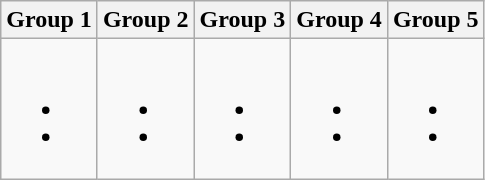<table class="wikitable" border="1">
<tr>
<th>Group 1</th>
<th>Group 2</th>
<th>Group 3</th>
<th>Group 4</th>
<th>Group 5</th>
</tr>
<tr>
<td><br><ul><li></li><li></li></ul></td>
<td><br><ul><li></li><li></li></ul></td>
<td><br><ul><li></li><li></li></ul></td>
<td><br><ul><li></li><li></li></ul></td>
<td><br><ul><li></li><li></li></ul></td>
</tr>
</table>
